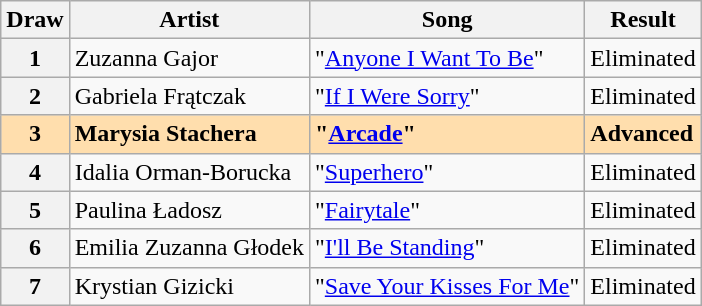<table class="sortable wikitable plainrowheaders" style="margin: 1em auto 1em auto;">
<tr>
<th scope="col">Draw</th>
<th scope="col">Artist</th>
<th scope="col">Song</th>
<th scope="col" data-sort-type="number">Result</th>
</tr>
<tr>
<th scope="row" style="text-align:center;">1</th>
<td>Zuzanna Gajor</td>
<td>"<a href='#'>Anyone I Want To Be</a>"</td>
<td data-sort-value="3">Eliminated</td>
</tr>
<tr>
<th scope="row" style="text-align:center;">2</th>
<td>Gabriela Frątczak</td>
<td>"<a href='#'>If I Were Sorry</a>"</td>
<td data-sort-value="3">Eliminated</td>
</tr>
<tr style="font-weight:bold; background:navajowhite;">
<th scope="row" style="text-align:center; font-weight:bold; background:navajowhite;">3</th>
<td>Marysia Stachera</td>
<td>"<a href='#'>Arcade</a>"</td>
<td data-sort-value="1">Advanced</td>
</tr>
<tr>
<th scope="row" style="text-align:center;">4</th>
<td>Idalia Orman-Borucka</td>
<td>"<a href='#'>Superhero</a>"</td>
<td data-sort-value="2">Eliminated</td>
</tr>
<tr>
<th scope="row" style="text-align:center;">5</th>
<td>Paulina Ładosz</td>
<td>"<a href='#'>Fairytale</a>"</td>
<td data-sort-value="3">Eliminated</td>
</tr>
<tr>
<th scope="row" style="text-align:center;">6</th>
<td>Emilia Zuzanna Głodek</td>
<td>"<a href='#'>I'll Be Standing</a>"</td>
<td data-sort-value="3">Eliminated</td>
</tr>
<tr>
<th scope="row" style="text-align:center;">7</th>
<td>Krystian Gizicki</td>
<td>"<a href='#'>Save Your Kisses For Me</a>"</td>
<td data-sort-value="2">Eliminated</td>
</tr>
</table>
